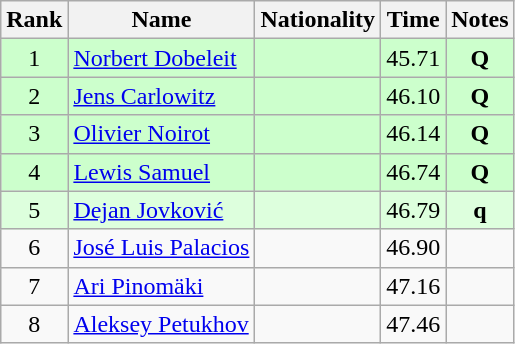<table class="wikitable sortable" style="text-align:center">
<tr>
<th>Rank</th>
<th>Name</th>
<th>Nationality</th>
<th>Time</th>
<th>Notes</th>
</tr>
<tr bgcolor=ccffcc>
<td>1</td>
<td align=left><a href='#'>Norbert Dobeleit</a></td>
<td align=left></td>
<td>45.71</td>
<td><strong>Q</strong></td>
</tr>
<tr bgcolor=ccffcc>
<td>2</td>
<td align=left><a href='#'>Jens Carlowitz</a></td>
<td align=left></td>
<td>46.10</td>
<td><strong>Q</strong></td>
</tr>
<tr bgcolor=ccffcc>
<td>3</td>
<td align=left><a href='#'>Olivier Noirot</a></td>
<td align=left></td>
<td>46.14</td>
<td><strong>Q</strong></td>
</tr>
<tr bgcolor=ccffcc>
<td>4</td>
<td align=left><a href='#'>Lewis Samuel</a></td>
<td align=left></td>
<td>46.74</td>
<td><strong>Q</strong></td>
</tr>
<tr bgcolor=ddffdd>
<td>5</td>
<td align=left><a href='#'>Dejan Jovković</a></td>
<td align=left></td>
<td>46.79</td>
<td><strong>q</strong></td>
</tr>
<tr>
<td>6</td>
<td align=left><a href='#'>José Luis Palacios</a></td>
<td align=left></td>
<td>46.90</td>
<td></td>
</tr>
<tr>
<td>7</td>
<td align=left><a href='#'>Ari Pinomäki</a></td>
<td align=left></td>
<td>47.16</td>
<td></td>
</tr>
<tr>
<td>8</td>
<td align=left><a href='#'>Aleksey Petukhov</a></td>
<td align=left></td>
<td>47.46</td>
<td></td>
</tr>
</table>
